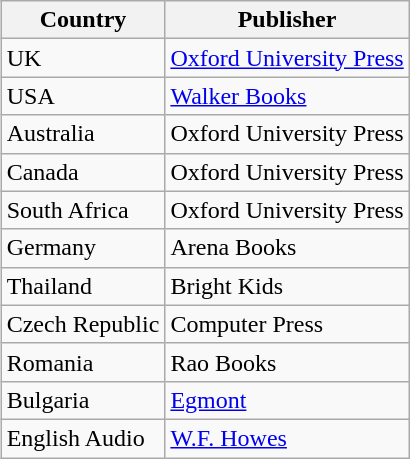<table class="wikitable" style="float:right;">
<tr>
<th>Country</th>
<th>Publisher</th>
</tr>
<tr>
<td>UK</td>
<td><a href='#'>Oxford University Press</a></td>
</tr>
<tr>
<td>USA</td>
<td><a href='#'>Walker Books</a></td>
</tr>
<tr>
<td>Australia</td>
<td>Oxford University Press</td>
</tr>
<tr>
<td>Canada</td>
<td>Oxford University Press</td>
</tr>
<tr>
<td>South Africa</td>
<td>Oxford University Press</td>
</tr>
<tr>
<td>Germany</td>
<td>Arena Books</td>
</tr>
<tr>
<td>Thailand</td>
<td>Bright Kids</td>
</tr>
<tr>
<td>Czech Republic</td>
<td>Computer Press</td>
</tr>
<tr>
<td>Romania</td>
<td>Rao Books</td>
</tr>
<tr>
<td>Bulgaria</td>
<td><a href='#'>Egmont</a></td>
</tr>
<tr>
<td>English Audio</td>
<td><a href='#'>W.F. Howes</a></td>
</tr>
</table>
